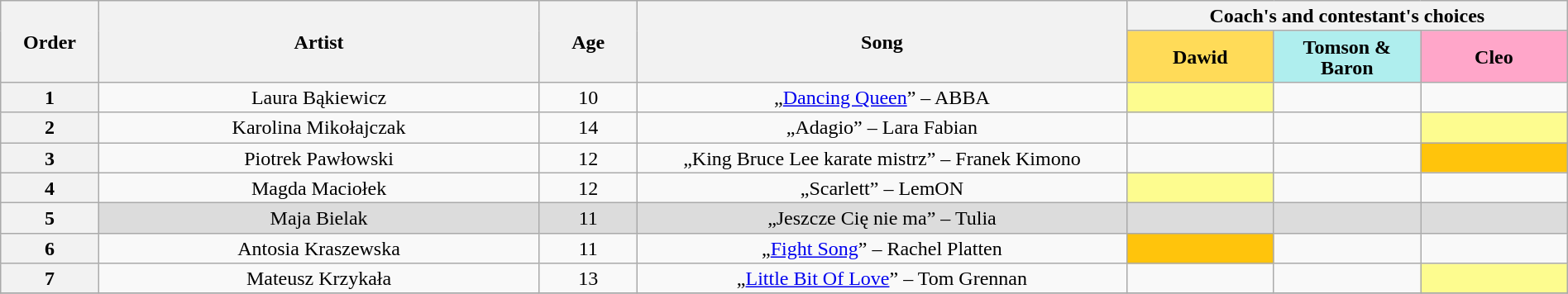<table class="wikitable" style="text-align:center; line-height:17px; width:100%;">
<tr>
<th rowspan="2" scope="col" style="width:04%;">Order</th>
<th rowspan="2" scope="col" style="width:18%;">Artist</th>
<th rowspan="2" scope="col" style="width:04%;">Age</th>
<th rowspan="2" scope="col" style="width:20%;">Song</th>
<th colspan="3">Coach's and contestant's choices</th>
</tr>
<tr>
<th style="width:06%; background:#ffdb58;">Dawid</th>
<th style="width:06%; background:#afeeee;">Tomson & Baron</th>
<th style="width:06%; background:#FFA6C9;">Cleo</th>
</tr>
<tr>
<th>1</th>
<td>Laura Bąkiewicz</td>
<td>10</td>
<td>„<a href='#'>Dancing Queen</a>” – ABBA</td>
<td style="background:#fdfc8f;"></td>
<td></td>
<td></td>
</tr>
<tr>
<th>2</th>
<td>Karolina Mikołajczak</td>
<td>14</td>
<td>„Adagio” – Lara Fabian</td>
<td></td>
<td></td>
<td style="background:#fdfc8f;"></td>
</tr>
<tr>
<th>3</th>
<td>Piotrek Pawłowski</td>
<td>12</td>
<td>„King Bruce Lee karate mistrz” – Franek Kimono</td>
<td></td>
<td></td>
<td style="background:#FFC40C;"></td>
</tr>
<tr>
<th>4</th>
<td>Magda Maciołek</td>
<td>12</td>
<td>„Scarlett” – LemON</td>
<td style="background:#fdfc8f;"></td>
<td></td>
<td></td>
</tr>
<tr style="background:#DCDCDC;">
<th>5</th>
<td>Maja Bielak</td>
<td>11</td>
<td>„Jeszcze Cię nie ma” – Tulia</td>
<td></td>
<td></td>
<td></td>
</tr>
<tr>
<th>6</th>
<td>Antosia Kraszewska</td>
<td>11</td>
<td>„<a href='#'>Fight Song</a>” – Rachel Platten</td>
<td style="background:#FFC40C;"></td>
<td></td>
<td></td>
</tr>
<tr>
<th>7</th>
<td>Mateusz Krzykała</td>
<td>13</td>
<td>„<a href='#'>Little Bit Of Love</a>” – Tom Grennan</td>
<td></td>
<td></td>
<td style="background:#fdfc8f;"></td>
</tr>
<tr>
</tr>
</table>
